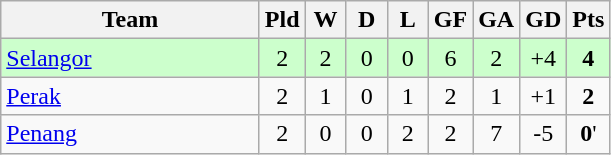<table class="wikitable" style="text-align: center;">
<tr>
<th width=165>Team</th>
<th width=20>Pld</th>
<th width=20>W</th>
<th width=20>D</th>
<th width=20>L</th>
<th width=20>GF</th>
<th width=20>GA</th>
<th width=20>GD</th>
<th width=20>Pts</th>
</tr>
<tr style="background: #ccffcc;">
<td align=left><a href='#'>Selangor</a></td>
<td>2</td>
<td>2</td>
<td>0</td>
<td>0</td>
<td>6</td>
<td>2</td>
<td>+4</td>
<td><strong>4</strong></td>
</tr>
<tr>
<td align=left><a href='#'>Perak</a></td>
<td>2</td>
<td>1</td>
<td>0</td>
<td>1</td>
<td>2</td>
<td>1</td>
<td>+1</td>
<td><strong>2</strong></td>
</tr>
<tr>
<td align=left><a href='#'>Penang</a></td>
<td>2</td>
<td>0</td>
<td>0</td>
<td>2</td>
<td>2</td>
<td>7</td>
<td>-5</td>
<td><strong>0</strong>'</td>
</tr>
</table>
